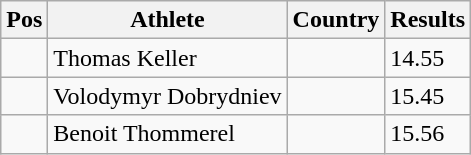<table class="wikitable">
<tr>
<th>Pos</th>
<th>Athlete</th>
<th>Country</th>
<th>Results</th>
</tr>
<tr>
<td align="center"></td>
<td>Thomas Keller</td>
<td></td>
<td>14.55</td>
</tr>
<tr>
<td align="center"></td>
<td>Volodymyr Dobrydniev</td>
<td></td>
<td>15.45</td>
</tr>
<tr>
<td align="center"></td>
<td>Benoit Thommerel</td>
<td></td>
<td>15.56</td>
</tr>
</table>
